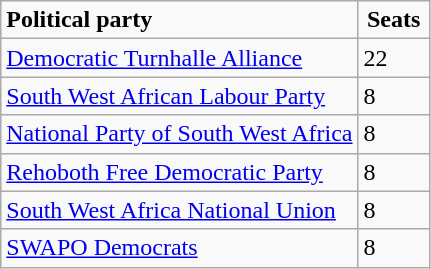<table class="wikitable" border="1">
<tr>
<td><strong>Political party</strong></td>
<td width=40 align="center"><strong>Seats</strong></td>
</tr>
<tr>
<td><a href='#'>Democratic Turnhalle Alliance</a></td>
<td>22</td>
</tr>
<tr>
<td><a href='#'>South West African Labour Party</a></td>
<td>8</td>
</tr>
<tr>
<td><a href='#'>National Party of South West Africa</a></td>
<td>8</td>
</tr>
<tr>
<td><a href='#'>Rehoboth Free Democratic Party</a></td>
<td>8</td>
</tr>
<tr>
<td><a href='#'>South West Africa National Union</a></td>
<td>8</td>
</tr>
<tr>
<td><a href='#'>SWAPO Democrats</a></td>
<td>8</td>
</tr>
</table>
